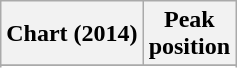<table class="wikitable sortable plainrowheaders" style="text-align:center;">
<tr>
<th>Chart (2014)</th>
<th>Peak<br>position</th>
</tr>
<tr>
</tr>
<tr>
</tr>
<tr>
</tr>
<tr>
</tr>
</table>
